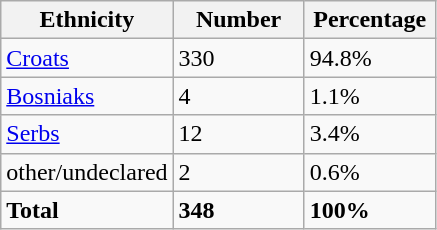<table class="wikitable">
<tr>
<th width="100px">Ethnicity</th>
<th width="80px">Number</th>
<th width="80px">Percentage</th>
</tr>
<tr>
<td><a href='#'>Croats</a></td>
<td>330</td>
<td>94.8%</td>
</tr>
<tr>
<td><a href='#'>Bosniaks</a></td>
<td>4</td>
<td>1.1%</td>
</tr>
<tr>
<td><a href='#'>Serbs</a></td>
<td>12</td>
<td>3.4%</td>
</tr>
<tr>
<td>other/undeclared</td>
<td>2</td>
<td>0.6%</td>
</tr>
<tr>
<td><strong>Total</strong></td>
<td><strong>348</strong></td>
<td><strong>100%</strong></td>
</tr>
</table>
